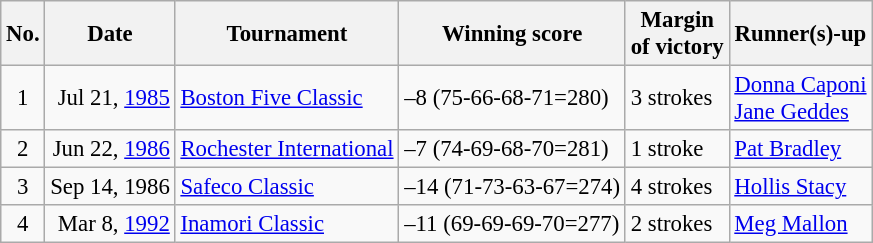<table class="wikitable" style="font-size:95%;">
<tr>
<th>No.</th>
<th>Date</th>
<th>Tournament</th>
<th>Winning score</th>
<th>Margin<br>of victory</th>
<th>Runner(s)-up</th>
</tr>
<tr>
<td align=center>1</td>
<td align=right>Jul 21, <a href='#'>1985</a></td>
<td><a href='#'>Boston Five Classic</a></td>
<td>–8 (75-66-68-71=280)</td>
<td>3 strokes</td>
<td> <a href='#'>Donna Caponi</a><br> <a href='#'>Jane Geddes</a></td>
</tr>
<tr>
<td align=center>2</td>
<td align=right>Jun 22, <a href='#'>1986</a></td>
<td><a href='#'>Rochester International</a></td>
<td>–7 (74-69-68-70=281)</td>
<td>1 stroke</td>
<td> <a href='#'>Pat Bradley</a></td>
</tr>
<tr>
<td align=center>3</td>
<td align=right>Sep 14, 1986</td>
<td><a href='#'>Safeco Classic</a></td>
<td>–14 (71-73-63-67=274)</td>
<td>4 strokes</td>
<td> <a href='#'>Hollis Stacy</a></td>
</tr>
<tr>
<td align=center>4</td>
<td align=right>Mar 8, <a href='#'>1992</a></td>
<td><a href='#'>Inamori Classic</a></td>
<td>–11 (69-69-69-70=277)</td>
<td>2 strokes</td>
<td> <a href='#'>Meg Mallon</a></td>
</tr>
</table>
